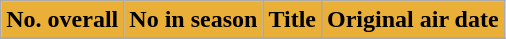<table class="wikitable plainrowheaders" style"width:98%;">
<tr>
<th style="background:#EAAF37; color:#3em;">No. overall</th>
<th style="background:#EAAF37; color:#3em;">No in season</th>
<th style="background:#EAAF37; color:#3em;">Title</th>
<th style="background:#EAAF37; color:#3em;">Original air date</th>
</tr>
<tr>
</tr>
</table>
